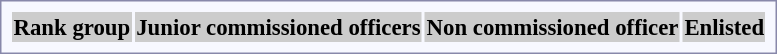<table style="border:1px solid #8888aa; background-color:#f7f8ff; padding:5px; font-size:95%; margin: 0px 12px 12px 0px;">
<tr style="background:#ccc;">
<th>Rank group</th>
<th colspan=10>Junior commissioned officers</th>
<th colspan=12>Non commissioned officer</th>
<th colspan=14>Enlisted<br></th>
</tr>
</table>
